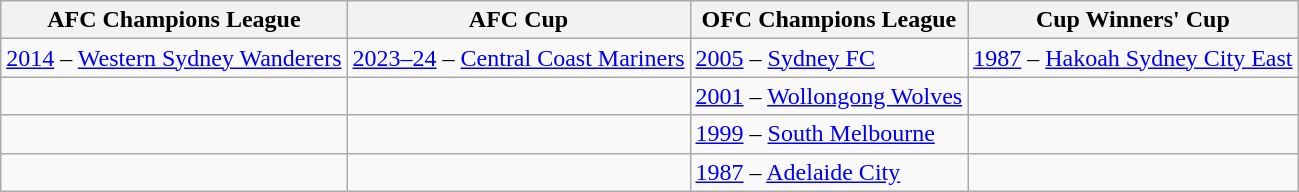<table class="wikitable">
<tr>
<th>AFC Champions League</th>
<th>AFC Cup</th>
<th>OFC Champions League</th>
<th>Cup Winners' Cup</th>
</tr>
<tr>
<td><a href='#'>2014</a> – <a href='#'>Western Sydney Wanderers</a></td>
<td><a href='#'>2023–24</a> – <a href='#'>Central Coast Mariners</a></td>
<td><a href='#'>2005</a> – <a href='#'>Sydney FC</a></td>
<td><a href='#'>1987</a> – <a href='#'>Hakoah Sydney City East</a></td>
</tr>
<tr>
<td></td>
<td></td>
<td><a href='#'>2001</a> – <a href='#'>Wollongong Wolves</a></td>
<td></td>
</tr>
<tr>
<td></td>
<td></td>
<td><a href='#'>1999</a> – <a href='#'>South Melbourne</a></td>
<td></td>
</tr>
<tr>
<td></td>
<td></td>
<td><a href='#'>1987</a> – <a href='#'>Adelaide City</a></td>
<td></td>
</tr>
</table>
